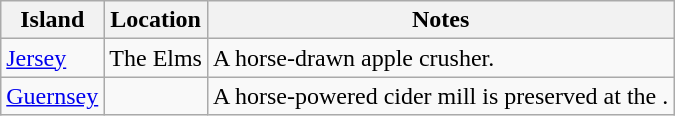<table class="wikitable">
<tr>
<th>Island</th>
<th>Location</th>
<th>Notes</th>
</tr>
<tr>
<td><a href='#'>Jersey</a></td>
<td>The Elms</td>
<td>A horse-drawn apple crusher.</td>
</tr>
<tr>
<td><a href='#'>Guernsey</a></td>
<td></td>
<td>A horse-powered cider mill is preserved at the .</td>
</tr>
</table>
